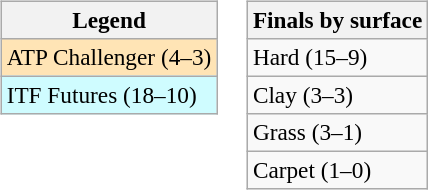<table>
<tr valign=top>
<td><br><table class=wikitable style=font-size:97%>
<tr>
<th>Legend</th>
</tr>
<tr bgcolor=moccasin>
<td>ATP Challenger (4–3)</td>
</tr>
<tr bgcolor=cffcff>
<td>ITF Futures (18–10)</td>
</tr>
</table>
</td>
<td><br><table class=wikitable style=font-size:97%>
<tr>
<th>Finals by surface</th>
</tr>
<tr>
<td>Hard (15–9)</td>
</tr>
<tr>
<td>Clay (3–3)</td>
</tr>
<tr>
<td>Grass (3–1)</td>
</tr>
<tr>
<td>Carpet (1–0)</td>
</tr>
</table>
</td>
</tr>
</table>
